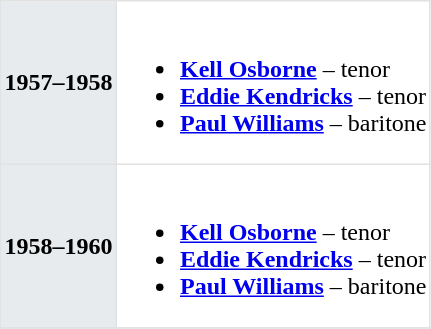<table class="toccolours" border=1 cellpadding=2 cellspacing=2 style="float: width: 375px; margin: 0 0 1em 1em; border-collapse: collapse; border: 1px solid #E2E2E2;">
<tr>
<th bgcolor="#E7EBEE">1957–1958</th>
<td><br><ul><li><strong><a href='#'>Kell Osborne</a></strong> – tenor</li><li><strong><a href='#'>Eddie Kendricks</a></strong> – tenor</li><li><strong><a href='#'>Paul Williams</a></strong> – baritone</li></ul></td>
</tr>
<tr>
<th bgcolor="#E7EBEE">1958–1960</th>
<td><br><ul><li><strong><a href='#'>Kell Osborne</a></strong> – tenor</li><li><strong><a href='#'>Eddie Kendricks</a></strong> – tenor</li><li><strong><a href='#'>Paul Williams</a></strong> – baritone</li></ul></td>
</tr>
<tr>
</tr>
</table>
